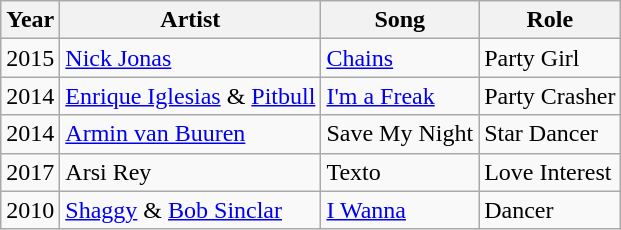<table class="wikitable sortable">
<tr>
<th>Year</th>
<th>Artist</th>
<th>Song</th>
<th>Role</th>
</tr>
<tr>
<td>2015</td>
<td><a href='#'>Nick Jonas</a></td>
<td><a href='#'>Chains</a></td>
<td>Party Girl</td>
</tr>
<tr>
<td>2014</td>
<td><a href='#'>Enrique Iglesias</a> & <a href='#'>Pitbull</a></td>
<td><a href='#'>I'm a Freak</a></td>
<td>Party Crasher</td>
</tr>
<tr>
<td>2014</td>
<td><a href='#'>Armin van Buuren</a></td>
<td>Save My Night</td>
<td>Star Dancer</td>
</tr>
<tr>
<td>2017</td>
<td>Arsi Rey</td>
<td>Texto</td>
<td>Love Interest</td>
</tr>
<tr>
<td>2010</td>
<td><a href='#'>Shaggy</a> & <a href='#'>Bob Sinclar</a></td>
<td><a href='#'>I Wanna</a></td>
<td>Dancer</td>
</tr>
</table>
